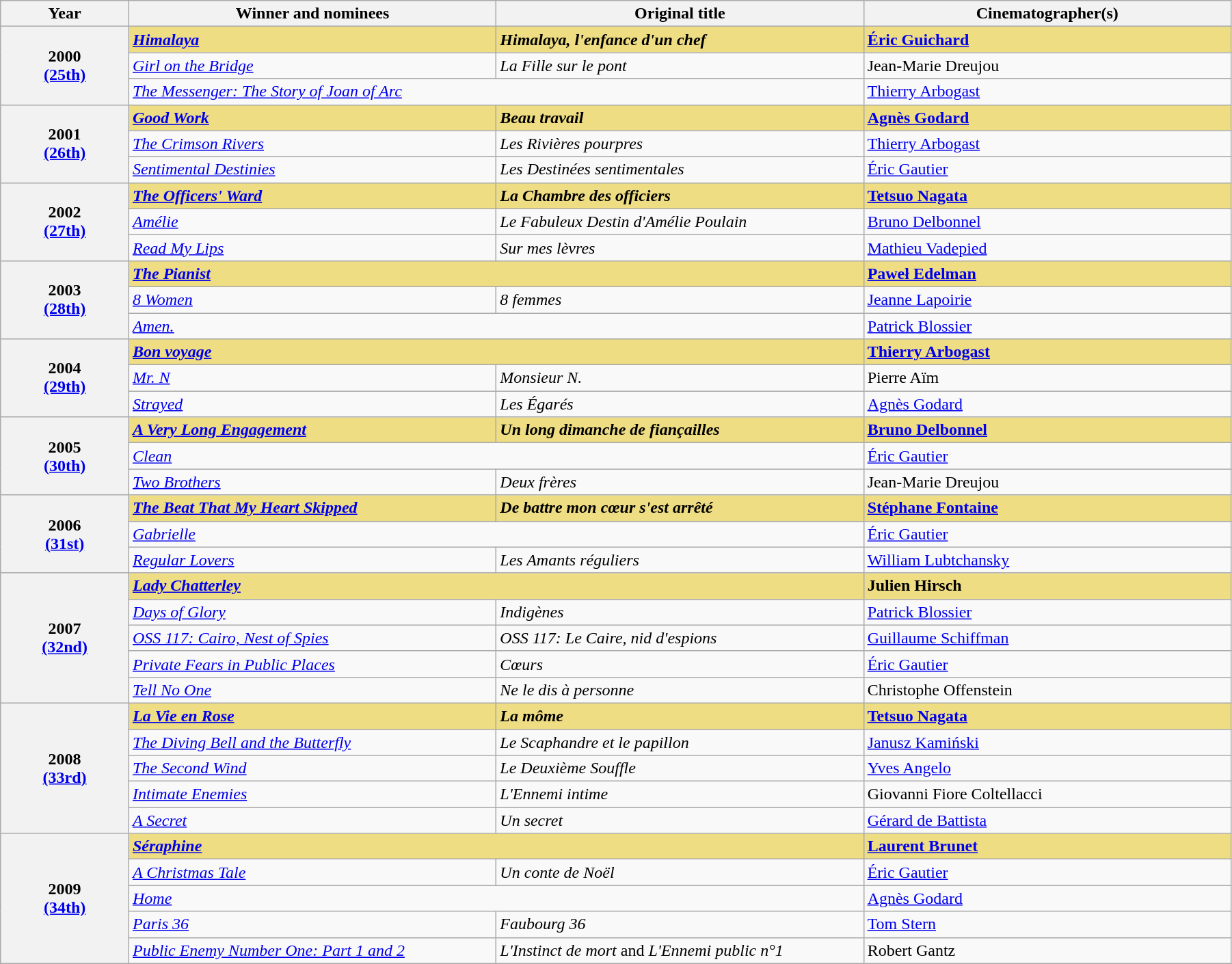<table class="wikitable" width="95%" cellpadding="5">
<tr>
<th width="100">Year</th>
<th width="300">Winner and nominees</th>
<th width="300">Original title</th>
<th width="300">Cinematographer(s)</th>
</tr>
<tr>
<th rowspan="3" style="text-align:center;">2000<br><a href='#'>(25th)</a></th>
<td style="background:#eedd82;"><em><a href='#'><strong>Himalaya</strong></a></em></td>
<td style="background:#eedd82;"><strong><em>Himalaya, l'enfance d'un chef</em></strong></td>
<td style="background:#eedd82;"><strong><a href='#'>Éric Guichard</a></strong></td>
</tr>
<tr>
<td><em><a href='#'>Girl on the Bridge</a></em></td>
<td><em>La Fille sur le pont</em></td>
<td>Jean-Marie Dreujou</td>
</tr>
<tr>
<td colspan="2"><em><a href='#'>The Messenger: The Story of Joan of Arc</a></em></td>
<td><a href='#'>Thierry Arbogast</a></td>
</tr>
<tr>
<th rowspan="3" style="text-align:center;">2001<br><a href='#'>(26th)</a></th>
<td style="background:#eedd82;"><em><a href='#'><strong>Good Work</strong></a></em></td>
<td style="background:#eedd82;"><strong><em>Beau travail</em></strong></td>
<td style="background:#eedd82;"><strong><a href='#'>Agnès Godard</a></strong></td>
</tr>
<tr>
<td><em><a href='#'>The Crimson Rivers</a></em></td>
<td><em>Les Rivières pourpres</em></td>
<td><a href='#'>Thierry Arbogast</a></td>
</tr>
<tr>
<td><em><a href='#'>Sentimental Destinies</a></em></td>
<td><em>Les Destinées sentimentales</em></td>
<td><a href='#'>Éric Gautier</a></td>
</tr>
<tr>
<th rowspan="3" style="text-align:center;">2002<br><a href='#'>(27th)</a></th>
<td style="background:#eedd82;"><em><a href='#'><strong>The Officers' Ward</strong></a></em></td>
<td style="background:#eedd82;"><strong><em>La Chambre des officiers</em></strong></td>
<td style="background:#eedd82;"><strong><a href='#'>Tetsuo Nagata</a></strong></td>
</tr>
<tr>
<td><em><a href='#'>Amélie</a></em></td>
<td><em>Le Fabuleux Destin d'Amélie Poulain</em></td>
<td><a href='#'>Bruno Delbonnel</a></td>
</tr>
<tr>
<td><em><a href='#'>Read My Lips</a></em></td>
<td><em>Sur mes lèvres</em></td>
<td><a href='#'>Mathieu Vadepied</a></td>
</tr>
<tr>
<th rowspan="3" style="text-align:center;">2003<br><a href='#'>(28th)</a></th>
<td colspan="2" style="background:#eedd82;"><em><a href='#'><strong>The Pianist</strong></a></em></td>
<td style="background:#eedd82;"><strong><a href='#'>Paweł Edelman</a></strong></td>
</tr>
<tr>
<td><em><a href='#'>8 Women</a></em></td>
<td><em>8 femmes</em></td>
<td><a href='#'>Jeanne Lapoirie</a></td>
</tr>
<tr>
<td colspan="2"><em><a href='#'>Amen.</a></em></td>
<td><a href='#'>Patrick Blossier</a></td>
</tr>
<tr>
<th rowspan="3" style="text-align:center;">2004<br><a href='#'>(29th)</a></th>
<td colspan="2" style="background:#eedd82;"><em><a href='#'><strong>Bon voyage</strong></a></em></td>
<td style="background:#eedd82;"><strong><a href='#'>Thierry Arbogast</a></strong></td>
</tr>
<tr>
<td><em><a href='#'>Mr. N</a></em></td>
<td><em>Monsieur N.</em></td>
<td>Pierre Aïm</td>
</tr>
<tr>
<td><em><a href='#'>Strayed</a></em></td>
<td><em>Les Égarés</em></td>
<td><a href='#'>Agnès Godard</a></td>
</tr>
<tr>
<th rowspan="3" style="text-align:center;">2005<br><a href='#'>(30th)</a></th>
<td style="background:#eedd82;"><em><a href='#'><strong>A Very Long Engagement</strong></a></em></td>
<td style="background:#eedd82;"><strong><em>Un long dimanche de fiançailles</em></strong></td>
<td style="background:#eedd82;"><strong><a href='#'>Bruno Delbonnel</a></strong></td>
</tr>
<tr>
<td colspan="2"><em><a href='#'>Clean</a></em></td>
<td><a href='#'>Éric Gautier</a></td>
</tr>
<tr>
<td><em><a href='#'>Two Brothers</a></em></td>
<td><em>Deux frères</em></td>
<td>Jean-Marie Dreujou</td>
</tr>
<tr>
<th rowspan="3" style="text-align:center;">2006<br><a href='#'>(31st)</a></th>
<td style="background:#eedd82;"><em><a href='#'><strong>The Beat That My Heart Skipped</strong></a></em></td>
<td style="background:#eedd82;"><strong><em>De battre mon cœur s'est arrêté</em></strong></td>
<td style="background:#eedd82;"><strong><a href='#'>Stéphane Fontaine</a></strong></td>
</tr>
<tr>
<td colspan="2"><em><a href='#'>Gabrielle</a></em></td>
<td><a href='#'>Éric Gautier</a></td>
</tr>
<tr>
<td><em><a href='#'>Regular Lovers</a></em></td>
<td><em>Les Amants réguliers</em></td>
<td><a href='#'>William Lubtchansky</a></td>
</tr>
<tr>
<th rowspan="5" style="text-align:center;">2007<br><a href='#'>(32nd)</a></th>
<td colspan="2" style="background:#eedd82;"><em><a href='#'><strong>Lady Chatterley</strong></a></em></td>
<td style="background:#eedd82;"><strong>Julien Hirsch</strong></td>
</tr>
<tr>
<td><em><a href='#'>Days of Glory</a></em></td>
<td><em>Indigènes</em></td>
<td><a href='#'>Patrick Blossier</a></td>
</tr>
<tr>
<td><em><a href='#'>OSS 117: Cairo, Nest of Spies</a></em></td>
<td><em>OSS 117: Le Caire, nid d'espions</em></td>
<td><a href='#'>Guillaume Schiffman</a></td>
</tr>
<tr>
<td><em><a href='#'>Private Fears in Public Places</a></em></td>
<td><em>Cœurs</em></td>
<td><a href='#'>Éric Gautier</a></td>
</tr>
<tr>
<td><em><a href='#'>Tell No One</a></em></td>
<td><em>Ne le dis à personne</em></td>
<td>Christophe Offenstein</td>
</tr>
<tr>
<th rowspan="5" style="text-align:center;">2008<br><a href='#'>(33rd)</a></th>
<td style="background:#eedd82;"><em><a href='#'><strong>La Vie en Rose</strong></a></em></td>
<td style="background:#eedd82;"><strong><em>La môme</em></strong></td>
<td style="background:#eedd82;"><strong><a href='#'>Tetsuo Nagata</a></strong></td>
</tr>
<tr>
<td><em><a href='#'>The Diving Bell and the Butterfly</a></em></td>
<td><em>Le Scaphandre et le papillon</em></td>
<td><a href='#'>Janusz Kamiński</a></td>
</tr>
<tr>
<td><em><a href='#'>The Second Wind</a></em></td>
<td><em>Le Deuxième Souffle</em></td>
<td><a href='#'>Yves Angelo</a></td>
</tr>
<tr>
<td><em><a href='#'>Intimate Enemies</a></em></td>
<td><em>L'Ennemi intime</em></td>
<td>Giovanni Fiore Coltellacci</td>
</tr>
<tr>
<td><em><a href='#'>A Secret</a></em></td>
<td><em>Un secret</em></td>
<td><a href='#'>Gérard de Battista</a></td>
</tr>
<tr>
<th rowspan="5" style="text-align:center;">2009<br><a href='#'>(34th)</a></th>
<td colspan="2" style="background:#eedd82;"><em><a href='#'><strong>Séraphine</strong></a></em></td>
<td style="background:#eedd82;"><strong><a href='#'>Laurent Brunet</a></strong></td>
</tr>
<tr>
<td><em><a href='#'>A Christmas Tale</a></em></td>
<td><em>Un conte de Noël</em></td>
<td><a href='#'>Éric Gautier</a></td>
</tr>
<tr>
<td colspan="2"><em><a href='#'>Home</a></em></td>
<td><a href='#'>Agnès Godard</a></td>
</tr>
<tr>
<td><em><a href='#'>Paris 36</a></em></td>
<td><em>Faubourg 36</em></td>
<td><a href='#'>Tom Stern</a></td>
</tr>
<tr>
<td><em><a href='#'>Public Enemy Number One: Part 1 and 2</a></em></td>
<td><em>L'Instinct de mort</em> and <em>L'Ennemi public n°1</em></td>
<td>Robert Gantz</td>
</tr>
</table>
